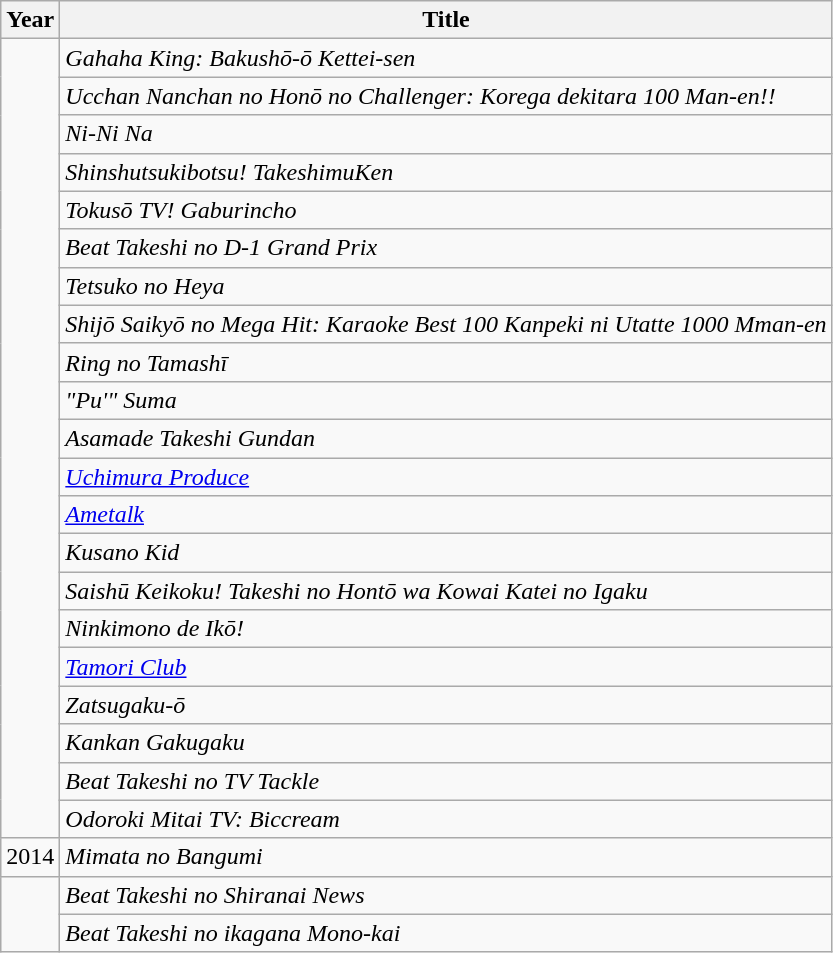<table class="wikitable">
<tr>
<th>Year</th>
<th>Title</th>
</tr>
<tr>
<td rowspan="21"></td>
<td><em>Gahaha King: Bakushō-ō Kettei-sen</em></td>
</tr>
<tr>
<td><em>Ucchan Nanchan no Honō no Challenger: Korega dekitara 100 Man-en!!</em></td>
</tr>
<tr>
<td><em>Ni-Ni Na</em></td>
</tr>
<tr>
<td><em>Shinshutsukibotsu! TakeshimuKen</em></td>
</tr>
<tr>
<td><em>Tokusō TV! Gaburincho</em></td>
</tr>
<tr>
<td><em>Beat Takeshi no D-1 Grand Prix</em></td>
</tr>
<tr>
<td><em>Tetsuko no Heya</em></td>
</tr>
<tr>
<td><em>Shijō Saikyō no Mega Hit: Karaoke Best 100 Kanpeki ni Utatte 1000 Mman-en</em></td>
</tr>
<tr>
<td><em>Ring no Tamashī</em></td>
</tr>
<tr>
<td><em>"Pu'" Suma</em></td>
</tr>
<tr>
<td><em>Asamade Takeshi Gundan</em></td>
</tr>
<tr>
<td><em><a href='#'>Uchimura Produce</a></em></td>
</tr>
<tr>
<td><em><a href='#'>Ametalk</a></em></td>
</tr>
<tr>
<td><em>Kusano Kid</em></td>
</tr>
<tr>
<td><em>Saishū Keikoku! Takeshi no Hontō wa Kowai Katei no Igaku</em></td>
</tr>
<tr>
<td><em>Ninkimono de Ikō!</em></td>
</tr>
<tr>
<td><em><a href='#'>Tamori Club</a></em></td>
</tr>
<tr>
<td><em>Zatsugaku-ō</em></td>
</tr>
<tr>
<td><em>Kankan Gakugaku</em></td>
</tr>
<tr>
<td><em>Beat Takeshi no TV Tackle</em></td>
</tr>
<tr>
<td><em>Odoroki Mitai TV: Biccream</em></td>
</tr>
<tr>
<td>2014</td>
<td><em>Mimata no Bangumi</em></td>
</tr>
<tr>
<td rowspan="2"></td>
<td><em>Beat Takeshi no Shiranai News</em></td>
</tr>
<tr>
<td><em>Beat Takeshi no ikagana Mono-kai</em></td>
</tr>
</table>
